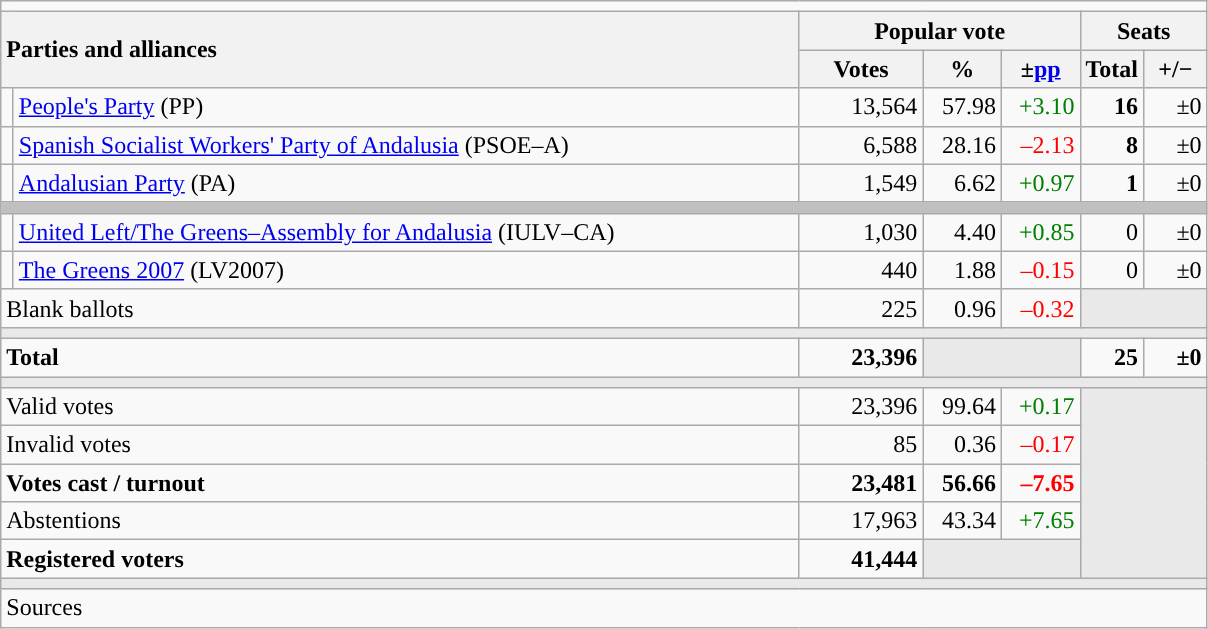<table class="wikitable" style="text-align:right;">
<tr>
<td colspan="7"></td>
</tr>
<tr>
<th style="text-align:left;" rowspan="2" colspan="2" width="525">Parties and alliances</th>
<th colspan="3">Popular vote</th>
<th colspan="2">Seats</th>
</tr>
<tr>
<th width="75">Votes</th>
<th width="45">%</th>
<th width="45">±<a href='#'>pp</a></th>
<th width="35">Total</th>
<th width="35">+/−</th>
</tr>
<tr>
<td width="1" style="color:inherit;background:"></td>
<td align="left"><a href='#'>People's Party</a> (PP)</td>
<td>13,564</td>
<td>57.98</td>
<td style="color:green;">+3.10</td>
<td><strong>16</strong></td>
<td>±0</td>
</tr>
<tr>
<td style="color:inherit;background:"></td>
<td align="left"><a href='#'>Spanish Socialist Workers' Party of Andalusia</a> (PSOE–A)</td>
<td>6,588</td>
<td>28.16</td>
<td style="color:red;">–2.13</td>
<td><strong>8</strong></td>
<td>±0</td>
</tr>
<tr>
<td style="color:inherit;background:"></td>
<td align="left"><a href='#'>Andalusian Party</a> (PA)</td>
<td>1,549</td>
<td>6.62</td>
<td style="color:green;">+0.97</td>
<td><strong>1</strong></td>
<td>±0</td>
</tr>
<tr>
<td colspan="7" bgcolor="#C0C0C0"></td>
</tr>
<tr>
<td style="color:inherit;background:"></td>
<td align="left"><a href='#'>United Left/The Greens–Assembly for Andalusia</a> (IULV–CA)</td>
<td>1,030</td>
<td>4.40</td>
<td style="color:green;">+0.85</td>
<td>0</td>
<td>±0</td>
</tr>
<tr>
<td style="color:inherit;background:"></td>
<td align="left"><a href='#'>The Greens 2007</a> (LV2007)</td>
<td>440</td>
<td>1.88</td>
<td style="color:red;">–0.15</td>
<td>0</td>
<td>±0</td>
</tr>
<tr>
<td align="left" colspan="2">Blank ballots</td>
<td>225</td>
<td>0.96</td>
<td style="color:red;">–0.32</td>
<td bgcolor="#E9E9E9" colspan="2"></td>
</tr>
<tr>
<td colspan="7" bgcolor="#E9E9E9"></td>
</tr>
<tr style="font-weight:bold;">
<td align="left" colspan="2">Total</td>
<td>23,396</td>
<td bgcolor="#E9E9E9" colspan="2"></td>
<td>25</td>
<td>±0</td>
</tr>
<tr>
<td colspan="7" bgcolor="#E9E9E9"></td>
</tr>
<tr>
<td align="left" colspan="2">Valid votes</td>
<td>23,396</td>
<td>99.64</td>
<td style="color:green;">+0.17</td>
<td bgcolor="#E9E9E9" colspan="2" rowspan="5"></td>
</tr>
<tr>
<td align="left" colspan="2">Invalid votes</td>
<td>85</td>
<td>0.36</td>
<td style="color:red;">–0.17</td>
</tr>
<tr style="font-weight:bold;">
<td align="left" colspan="2">Votes cast / turnout</td>
<td>23,481</td>
<td>56.66</td>
<td style="color:red;">–7.65</td>
</tr>
<tr>
<td align="left" colspan="2">Abstentions</td>
<td>17,963</td>
<td>43.34</td>
<td style="color:green;">+7.65</td>
</tr>
<tr style="font-weight:bold;">
<td align="left" colspan="2">Registered voters</td>
<td>41,444</td>
<td bgcolor="#E9E9E9" colspan="2"></td>
</tr>
<tr>
<td colspan="7" bgcolor="#E9E9E9"></td>
</tr>
<tr>
<td align="left" colspan="7">Sources</td>
</tr>
</table>
